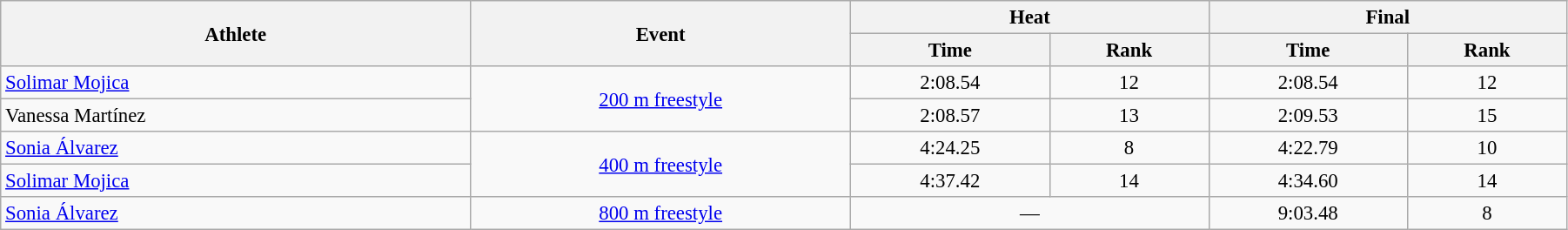<table class=wikitable style="font-size:95%" width="95%">
<tr>
<th rowspan="2">Athlete</th>
<th rowspan="2">Event</th>
<th colspan="2">Heat</th>
<th colspan="2">Final</th>
</tr>
<tr>
<th>Time</th>
<th>Rank</th>
<th>Time</th>
<th>Rank</th>
</tr>
<tr>
<td width=30%><a href='#'>Solimar Mojica</a></td>
<td rowspan=2 align=center><a href='#'>200 m freestyle</a></td>
<td align=center>2:08.54</td>
<td align=center>12</td>
<td align=center>2:08.54</td>
<td align=center>12</td>
</tr>
<tr>
<td width=30%>Vanessa Martínez</td>
<td align=center>2:08.57</td>
<td align=center>13</td>
<td align=center>2:09.53</td>
<td align=center>15</td>
</tr>
<tr>
<td width=30%><a href='#'>Sonia Álvarez</a></td>
<td rowspan=2 align=center><a href='#'>400 m freestyle</a></td>
<td align=center>4:24.25</td>
<td align=center>8</td>
<td align=center>4:22.79</td>
<td align=center>10</td>
</tr>
<tr>
<td width=30%><a href='#'>Solimar Mojica</a></td>
<td align=center>4:37.42</td>
<td align=center>14</td>
<td align=center>4:34.60</td>
<td align=center>14</td>
</tr>
<tr>
<td width=30%><a href='#'>Sonia Álvarez</a></td>
<td align=center><a href='#'>800 m freestyle</a></td>
<td colspan=2 align=center>—</td>
<td align=center>9:03.48</td>
<td align=center>8</td>
</tr>
</table>
